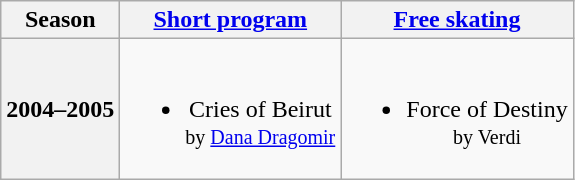<table class="wikitable" style="text-align:center">
<tr>
<th>Season</th>
<th><a href='#'>Short program</a></th>
<th><a href='#'>Free skating</a></th>
</tr>
<tr>
<th>2004–2005 <br> </th>
<td><br><ul><li>Cries of Beirut <br><small> by <a href='#'>Dana Dragomir</a> </small></li></ul></td>
<td><br><ul><li>Force of Destiny <br><small> by Verdi </small></li></ul></td>
</tr>
</table>
